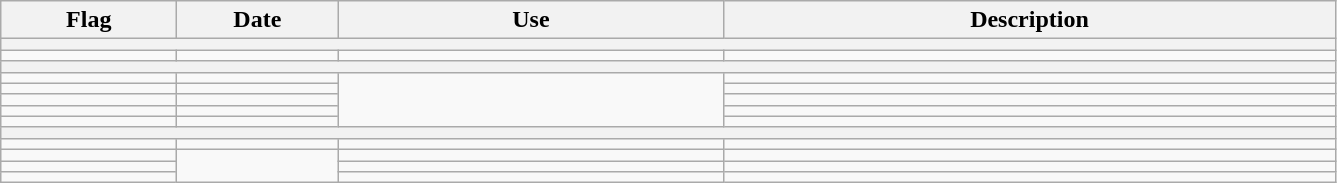<table class="wikitable" style="background:#f9f9f9">
<tr>
<th width="110">Flag</th>
<th width="100">Date</th>
<th width="250">Use</th>
<th width="400">Description</th>
</tr>
<tr>
<th colspan="4"></th>
</tr>
<tr>
<td></td>
<td></td>
<td></td>
<td></td>
</tr>
<tr>
<th colspan="4"></th>
</tr>
<tr>
<td></td>
<td></td>
<td rowspan="5"></td>
<td></td>
</tr>
<tr>
<td></td>
<td></td>
<td></td>
</tr>
<tr>
<td></td>
<td></td>
<td></td>
</tr>
<tr>
<td></td>
<td></td>
<td></td>
</tr>
<tr>
<td></td>
<td></td>
<td></td>
</tr>
<tr>
<th colspan="4"></th>
</tr>
<tr>
<td></td>
<td></td>
<td></td>
<td></td>
</tr>
<tr>
<td></td>
<td rowspan="3"></td>
<td></td>
<td></td>
</tr>
<tr>
<td></td>
<td></td>
<td></td>
</tr>
<tr>
<td></td>
<td></td>
<td></td>
</tr>
</table>
